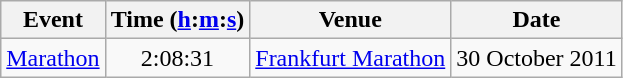<table class="wikitable">
<tr>
<th>Event</th>
<th>Time (<a href='#'>h</a>:<a href='#'>m</a>:<a href='#'>s</a>)</th>
<th>Venue</th>
<th>Date</th>
</tr>
<tr>
<td><a href='#'>Marathon</a></td>
<td align=center>2:08:31</td>
<td><a href='#'>Frankfurt Marathon</a></td>
<td>30 October 2011</td>
</tr>
</table>
